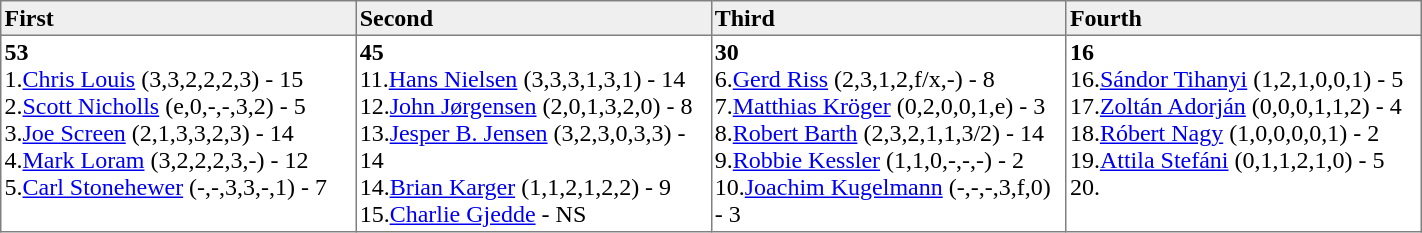<table border=1 cellpadding=2 cellspacing=0 width=75% style="border-collapse:collapse">
<tr align=left style="background:#efefef;">
<th width=20%>First</th>
<th width=20%>Second</th>
<th width=20%>Third</th>
<th width=20%>Fourth</th>
</tr>
<tr align=left>
<td valign=top><strong> 53</strong><br>1.<a href='#'>Chris Louis</a> (3,3,2,2,2,3) - 15<br>2.<a href='#'>Scott Nicholls</a> (e,0,-,-,3,2) - 5<br>3.<a href='#'>Joe Screen</a> (2,1,3,3,2,3) - 14<br>4.<a href='#'>Mark Loram</a> (3,2,2,2,3,-) - 12<br>5.<a href='#'>Carl Stonehewer</a> (-,-,3,3,-,1) - 7</td>
<td valign=top><strong> 45</strong><br>11.<a href='#'>Hans Nielsen</a> (3,3,3,1,3,1) - 14<br>12.<a href='#'>John Jørgensen</a> (2,0,1,3,2,0) - 8<br>13.<a href='#'>Jesper B. Jensen</a> (3,2,3,0,3,3) - 14<br>14.<a href='#'>Brian Karger</a> (1,1,2,1,2,2) - 9<br>15.<a href='#'>Charlie Gjedde</a> - NS</td>
<td valign=top><strong> 30</strong><br>6.<a href='#'>Gerd Riss</a> (2,3,1,2,f/x,-) - 8<br>7.<a href='#'>Matthias Kröger</a> (0,2,0,0,1,e) - 3<br>8.<a href='#'>Robert Barth</a> (2,3,2,1,1,3/2) - 14<br>9.<a href='#'>Robbie Kessler</a> (1,1,0,-,-,-) - 2<br>10.<a href='#'>Joachim Kugelmann</a> (-,-,-,3,f,0) - 3</td>
<td valign=top><strong> 16</strong><br>16.<a href='#'>Sándor Tihanyi</a> (1,2,1,0,0,1) - 5<br>17.<a href='#'>Zoltán Adorján</a> (0,0,0,1,1,2) - 4<br>18.<a href='#'>Róbert Nagy</a> (1,0,0,0,0,1) - 2<br>19.<a href='#'>Attila Stefáni</a> (0,1,1,2,1,0) - 5<br>20.</td>
</tr>
</table>
